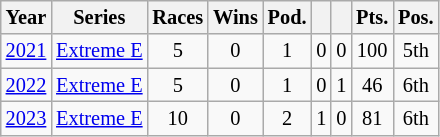<table class="wikitable" style="text-align:center; font-size:85%">
<tr>
<th>Year</th>
<th>Series</th>
<th>Races</th>
<th>Wins</th>
<th>Pod.</th>
<th></th>
<th></th>
<th>Pts.</th>
<th>Pos.</th>
</tr>
<tr>
<td><a href='#'>2021</a></td>
<td><a href='#'>Extreme E</a></td>
<td>5</td>
<td>0</td>
<td>1</td>
<td>0</td>
<td>0</td>
<td>100</td>
<td>5th</td>
</tr>
<tr>
<td><a href='#'>2022</a></td>
<td><a href='#'>Extreme E</a></td>
<td>5</td>
<td>0</td>
<td>1</td>
<td>0</td>
<td>1</td>
<td>46</td>
<td>6th</td>
</tr>
<tr>
<td><a href='#'>2023</a></td>
<td><a href='#'>Extreme E</a></td>
<td>10</td>
<td>0</td>
<td>2</td>
<td>1</td>
<td>0</td>
<td>81</td>
<td>6th</td>
</tr>
</table>
